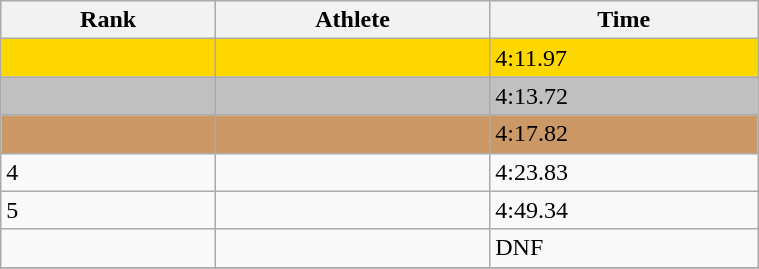<table class="wikitable" width=40%>
<tr>
<th>Rank</th>
<th>Athlete</th>
<th>Time</th>
</tr>
<tr bgcolor=gold>
<td></td>
<td></td>
<td>4:11.97</td>
</tr>
<tr bgcolor=silver>
<td></td>
<td></td>
<td>4:13.72</td>
</tr>
<tr bgcolor=cc9966>
<td></td>
<td></td>
<td>4:17.82</td>
</tr>
<tr>
<td>4</td>
<td></td>
<td>4:23.83</td>
</tr>
<tr>
<td>5</td>
<td></td>
<td>4:49.34</td>
</tr>
<tr>
<td></td>
<td></td>
<td>DNF</td>
</tr>
<tr>
</tr>
</table>
